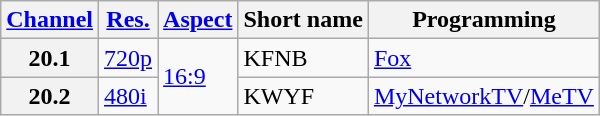<table class="wikitable">
<tr>
<th scope = "col"><a href='#'>Channel</a></th>
<th scope = "col"><a href='#'>Res.</a></th>
<th scope = "col"><a href='#'>Aspect</a></th>
<th scope = "col">Short name</th>
<th scope = "col">Programming</th>
</tr>
<tr>
<th scope = "row">20.1</th>
<td><a href='#'>720p</a></td>
<td rowspan="2"><a href='#'>16:9</a></td>
<td>KFNB</td>
<td><a href='#'>Fox</a></td>
</tr>
<tr>
<th scope = "row">20.2</th>
<td><a href='#'>480i</a></td>
<td>KWYF</td>
<td><a href='#'>MyNetworkTV</a>/<a href='#'>MeTV</a></td>
</tr>
</table>
